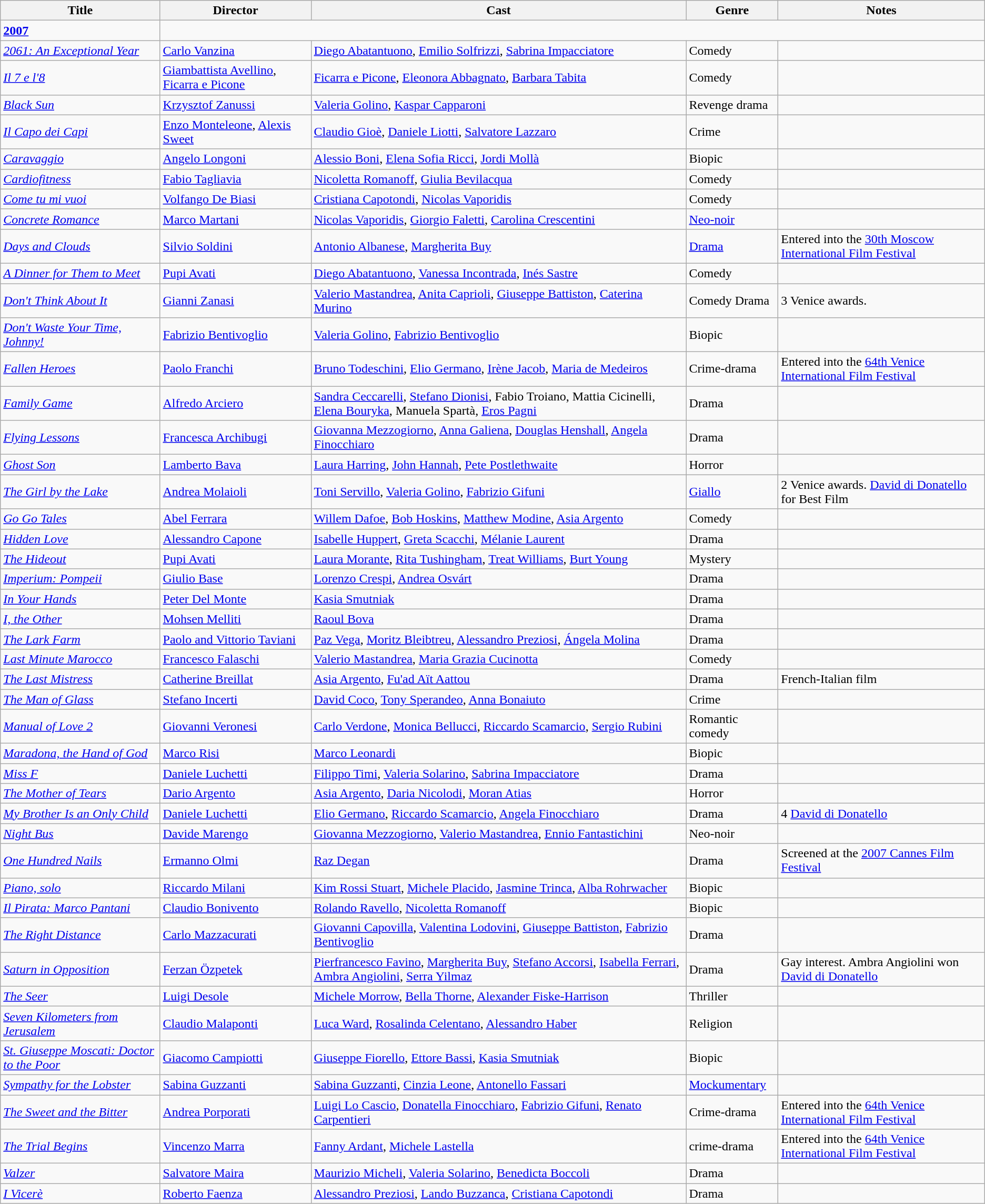<table class="wikitable">
<tr>
<th>Title</th>
<th>Director</th>
<th>Cast</th>
<th>Genre</th>
<th>Notes</th>
</tr>
<tr>
<td><strong><a href='#'>2007</a></strong></td>
</tr>
<tr>
<td><em><a href='#'>2061: An Exceptional Year</a></em></td>
<td><a href='#'>Carlo Vanzina</a></td>
<td><a href='#'>Diego Abatantuono</a>, <a href='#'>Emilio Solfrizzi</a>, <a href='#'>Sabrina Impacciatore</a></td>
<td>Comedy</td>
<td></td>
</tr>
<tr>
<td><em><a href='#'>Il 7 e l'8</a></em></td>
<td><a href='#'>Giambattista Avellino</a>, <a href='#'>Ficarra e Picone</a></td>
<td><a href='#'>Ficarra e Picone</a>, <a href='#'>Eleonora Abbagnato</a>, <a href='#'>Barbara Tabita</a></td>
<td>Comedy</td>
<td></td>
</tr>
<tr>
<td><em><a href='#'>Black Sun</a></em></td>
<td><a href='#'>Krzysztof Zanussi</a></td>
<td><a href='#'>Valeria Golino</a>, <a href='#'>Kaspar Capparoni</a></td>
<td>Revenge drama</td>
<td></td>
</tr>
<tr>
<td><em><a href='#'>Il Capo dei Capi</a></em></td>
<td><a href='#'>Enzo Monteleone</a>, <a href='#'>Alexis Sweet</a></td>
<td><a href='#'>Claudio Gioè</a>, <a href='#'>Daniele Liotti</a>, <a href='#'>Salvatore Lazzaro</a></td>
<td>Crime</td>
<td></td>
</tr>
<tr>
<td><em><a href='#'>Caravaggio</a></em></td>
<td><a href='#'>Angelo Longoni</a></td>
<td><a href='#'>Alessio Boni</a>, <a href='#'>Elena Sofia Ricci</a>, <a href='#'>Jordi Mollà</a></td>
<td>Biopic</td>
<td></td>
</tr>
<tr>
<td><em><a href='#'>Cardiofitness</a></em></td>
<td><a href='#'>Fabio Tagliavia</a></td>
<td><a href='#'>Nicoletta Romanoff</a>, <a href='#'>Giulia Bevilacqua</a></td>
<td>Comedy</td>
<td></td>
</tr>
<tr>
<td><em><a href='#'>Come tu mi vuoi</a></em></td>
<td><a href='#'>Volfango De Biasi</a></td>
<td><a href='#'>Cristiana Capotondi</a>, <a href='#'>Nicolas Vaporidis</a></td>
<td>Comedy</td>
<td></td>
</tr>
<tr>
<td><em><a href='#'>Concrete Romance</a></em></td>
<td><a href='#'>Marco Martani</a></td>
<td><a href='#'>Nicolas Vaporidis</a>, <a href='#'>Giorgio Faletti</a>, <a href='#'>Carolina Crescentini</a></td>
<td><a href='#'>Neo-noir</a></td>
<td></td>
</tr>
<tr>
<td><em><a href='#'>Days and Clouds</a></em></td>
<td><a href='#'>Silvio Soldini</a></td>
<td><a href='#'>Antonio Albanese</a>, <a href='#'>Margherita Buy</a></td>
<td><a href='#'>Drama</a></td>
<td>Entered into the <a href='#'>30th Moscow International Film Festival</a></td>
</tr>
<tr>
<td><em><a href='#'>A Dinner for Them to Meet</a></em></td>
<td><a href='#'>Pupi Avati</a></td>
<td><a href='#'>Diego Abatantuono</a>, <a href='#'>Vanessa Incontrada</a>, <a href='#'>Inés Sastre</a></td>
<td>Comedy</td>
<td></td>
</tr>
<tr>
<td><em><a href='#'>Don't Think About It</a></em></td>
<td><a href='#'>Gianni Zanasi</a></td>
<td><a href='#'>Valerio Mastandrea</a>, <a href='#'>Anita Caprioli</a>, <a href='#'>Giuseppe Battiston</a>, <a href='#'>Caterina Murino</a></td>
<td>Comedy Drama</td>
<td>3 Venice awards.</td>
</tr>
<tr>
<td><em><a href='#'>Don't Waste Your Time, Johnny!</a></em></td>
<td><a href='#'>Fabrizio Bentivoglio</a></td>
<td><a href='#'>Valeria Golino</a>, <a href='#'>Fabrizio Bentivoglio</a></td>
<td>Biopic</td>
<td></td>
</tr>
<tr>
<td><em><a href='#'>Fallen Heroes</a></em></td>
<td><a href='#'>Paolo Franchi</a></td>
<td><a href='#'>Bruno Todeschini</a>, <a href='#'>Elio Germano</a>, <a href='#'>Irène Jacob</a>, <a href='#'>Maria de Medeiros</a></td>
<td>Crime-drama</td>
<td>Entered into the <a href='#'>64th Venice International Film Festival</a></td>
</tr>
<tr>
<td><em><a href='#'>Family Game</a></em></td>
<td><a href='#'>Alfredo Arciero</a></td>
<td><a href='#'>Sandra Ceccarelli</a>, <a href='#'>Stefano Dionisi</a>, Fabio Troiano, Mattia Cicinelli, <a href='#'>Elena Bouryka</a>, Manuela Spartà, <a href='#'>Eros Pagni</a></td>
<td>Drama</td>
<td></td>
</tr>
<tr>
<td><em><a href='#'>Flying Lessons</a></em></td>
<td><a href='#'>Francesca Archibugi</a></td>
<td><a href='#'>Giovanna Mezzogiorno</a>, <a href='#'>Anna Galiena</a>, <a href='#'>Douglas Henshall</a>, <a href='#'>Angela Finocchiaro</a></td>
<td>Drama</td>
<td></td>
</tr>
<tr>
<td><em><a href='#'>Ghost Son</a></em></td>
<td><a href='#'>Lamberto Bava</a></td>
<td><a href='#'>Laura Harring</a>, <a href='#'>John Hannah</a>, <a href='#'>Pete Postlethwaite</a></td>
<td>Horror</td>
<td></td>
</tr>
<tr>
<td><em><a href='#'>The Girl by the Lake</a></em></td>
<td><a href='#'>Andrea Molaioli</a></td>
<td><a href='#'>Toni Servillo</a>, <a href='#'>Valeria Golino</a>, <a href='#'>Fabrizio Gifuni</a></td>
<td><a href='#'>Giallo</a></td>
<td>2 Venice awards. <a href='#'>David di Donatello</a> for Best Film</td>
</tr>
<tr>
<td><em><a href='#'>Go Go Tales</a></em></td>
<td><a href='#'>Abel Ferrara</a></td>
<td><a href='#'>Willem Dafoe</a>, <a href='#'>Bob Hoskins</a>, <a href='#'>Matthew Modine</a>, <a href='#'>Asia Argento</a></td>
<td>Comedy</td>
<td></td>
</tr>
<tr>
<td><em><a href='#'>Hidden Love</a></em></td>
<td><a href='#'>Alessandro Capone</a></td>
<td><a href='#'>Isabelle Huppert</a>, <a href='#'>Greta Scacchi</a>, <a href='#'>Mélanie Laurent</a></td>
<td>Drama</td>
<td></td>
</tr>
<tr>
<td><em><a href='#'>The Hideout</a></em></td>
<td><a href='#'>Pupi Avati</a></td>
<td><a href='#'>Laura Morante</a>, <a href='#'>Rita Tushingham</a>, <a href='#'>Treat Williams</a>, <a href='#'>Burt Young</a></td>
<td>Mystery</td>
<td></td>
</tr>
<tr>
<td><em><a href='#'>Imperium: Pompeii</a></em></td>
<td><a href='#'>Giulio Base</a></td>
<td><a href='#'>Lorenzo Crespi</a>, <a href='#'>Andrea Osvárt</a></td>
<td>Drama</td>
<td></td>
</tr>
<tr>
<td><em><a href='#'>In Your Hands</a></em></td>
<td><a href='#'>Peter Del Monte</a></td>
<td><a href='#'>Kasia Smutniak</a></td>
<td>Drama</td>
<td></td>
</tr>
<tr>
<td><em><a href='#'>I, the Other</a></em></td>
<td><a href='#'>Mohsen Melliti</a></td>
<td><a href='#'>Raoul Bova</a></td>
<td>Drama</td>
<td></td>
</tr>
<tr>
<td><em><a href='#'>The Lark Farm</a></em></td>
<td><a href='#'>Paolo and Vittorio Taviani</a></td>
<td><a href='#'>Paz Vega</a>, <a href='#'>Moritz Bleibtreu</a>, <a href='#'>Alessandro Preziosi</a>, <a href='#'>Ángela Molina</a></td>
<td>Drama</td>
<td></td>
</tr>
<tr>
<td><em><a href='#'>Last Minute Marocco</a></em></td>
<td><a href='#'>Francesco Falaschi</a></td>
<td><a href='#'>Valerio Mastandrea</a>, <a href='#'>Maria Grazia Cucinotta</a></td>
<td>Comedy</td>
<td></td>
</tr>
<tr>
<td><em><a href='#'>The Last Mistress</a></em></td>
<td><a href='#'>Catherine Breillat</a></td>
<td><a href='#'>Asia Argento</a>, <a href='#'>Fu'ad Aït Aattou</a></td>
<td>Drama</td>
<td>French-Italian film</td>
</tr>
<tr>
<td><em><a href='#'>The Man of Glass</a></em></td>
<td><a href='#'>Stefano Incerti</a></td>
<td><a href='#'>David Coco</a>, <a href='#'>Tony Sperandeo</a>, <a href='#'>Anna Bonaiuto</a></td>
<td>Crime</td>
<td></td>
</tr>
<tr>
<td><em><a href='#'>Manual of Love 2</a></em></td>
<td><a href='#'>Giovanni Veronesi</a></td>
<td><a href='#'>Carlo Verdone</a>, <a href='#'>Monica Bellucci</a>, <a href='#'>Riccardo Scamarcio</a>, <a href='#'>Sergio Rubini</a></td>
<td>Romantic comedy</td>
<td></td>
</tr>
<tr>
<td><em><a href='#'>Maradona, the Hand of God</a></em></td>
<td><a href='#'>Marco Risi</a></td>
<td><a href='#'>Marco Leonardi</a></td>
<td>Biopic</td>
<td></td>
</tr>
<tr>
<td><em><a href='#'>Miss F</a></em></td>
<td><a href='#'>Daniele Luchetti</a></td>
<td><a href='#'>Filippo Timi</a>, <a href='#'>Valeria Solarino</a>, <a href='#'>Sabrina Impacciatore</a></td>
<td>Drama</td>
<td></td>
</tr>
<tr>
<td><em><a href='#'>The Mother of Tears</a></em></td>
<td><a href='#'>Dario Argento</a></td>
<td><a href='#'>Asia Argento</a>, <a href='#'>Daria Nicolodi</a>, <a href='#'>Moran Atias</a></td>
<td>Horror</td>
<td></td>
</tr>
<tr>
<td><em><a href='#'>My Brother Is an Only Child</a></em></td>
<td><a href='#'>Daniele Luchetti</a></td>
<td><a href='#'>Elio Germano</a>, <a href='#'>Riccardo Scamarcio</a>, <a href='#'>Angela Finocchiaro</a></td>
<td>Drama</td>
<td>4 <a href='#'>David di Donatello</a></td>
</tr>
<tr>
<td><em><a href='#'>Night Bus</a></em></td>
<td><a href='#'>Davide Marengo</a></td>
<td><a href='#'>Giovanna Mezzogiorno</a>, <a href='#'>Valerio Mastandrea</a>, <a href='#'>Ennio Fantastichini</a></td>
<td>Neo-noir</td>
<td></td>
</tr>
<tr>
<td><em><a href='#'>One Hundred Nails</a></em></td>
<td><a href='#'>Ermanno Olmi</a></td>
<td><a href='#'>Raz Degan</a></td>
<td>Drama</td>
<td>Screened at the <a href='#'>2007 Cannes Film Festival</a></td>
</tr>
<tr>
<td><em><a href='#'>Piano, solo</a></em></td>
<td><a href='#'>Riccardo Milani</a></td>
<td><a href='#'>Kim Rossi Stuart</a>, <a href='#'>Michele Placido</a>, <a href='#'>Jasmine Trinca</a>, <a href='#'>Alba Rohrwacher</a></td>
<td>Biopic</td>
<td></td>
</tr>
<tr>
<td><em><a href='#'>Il Pirata: Marco Pantani</a></em></td>
<td><a href='#'>Claudio Bonivento</a></td>
<td><a href='#'>Rolando Ravello</a>, <a href='#'>Nicoletta Romanoff</a></td>
<td>Biopic</td>
<td></td>
</tr>
<tr>
<td><em><a href='#'>The Right Distance</a></em></td>
<td><a href='#'>Carlo Mazzacurati</a></td>
<td><a href='#'>Giovanni Capovilla</a>, <a href='#'>Valentina Lodovini</a>, <a href='#'>Giuseppe Battiston</a>, <a href='#'>Fabrizio Bentivoglio</a></td>
<td>Drama</td>
<td></td>
</tr>
<tr>
<td><em><a href='#'>Saturn in Opposition</a></em></td>
<td><a href='#'>Ferzan Özpetek</a></td>
<td><a href='#'>Pierfrancesco Favino</a>, <a href='#'>Margherita Buy</a>, <a href='#'>Stefano Accorsi</a>, <a href='#'>Isabella Ferrari</a>, <a href='#'>Ambra Angiolini</a>, <a href='#'>Serra Yilmaz</a></td>
<td>Drama</td>
<td>Gay interest. Ambra Angiolini won <a href='#'>David di Donatello</a></td>
</tr>
<tr>
<td><em><a href='#'>The Seer</a></em></td>
<td><a href='#'>Luigi Desole</a></td>
<td><a href='#'>Michele Morrow</a>, <a href='#'>Bella Thorne</a>, <a href='#'>Alexander Fiske-Harrison</a></td>
<td>Thriller</td>
<td></td>
</tr>
<tr>
<td><em><a href='#'>Seven Kilometers from Jerusalem</a></em></td>
<td><a href='#'>Claudio Malaponti</a></td>
<td><a href='#'>Luca Ward</a>, <a href='#'>Rosalinda Celentano</a>, <a href='#'>Alessandro Haber</a></td>
<td>Religion</td>
<td></td>
</tr>
<tr>
<td><em><a href='#'>St. Giuseppe Moscati: Doctor to the Poor</a></em></td>
<td><a href='#'>Giacomo Campiotti</a></td>
<td><a href='#'>Giuseppe Fiorello</a>, <a href='#'>Ettore Bassi</a>, <a href='#'>Kasia Smutniak</a></td>
<td>Biopic</td>
<td></td>
</tr>
<tr>
<td><em><a href='#'>Sympathy for the Lobster</a></em></td>
<td><a href='#'>Sabina Guzzanti</a></td>
<td><a href='#'>Sabina Guzzanti</a>, <a href='#'>Cinzia Leone</a>, <a href='#'>Antonello Fassari</a></td>
<td><a href='#'>Mockumentary</a></td>
<td></td>
</tr>
<tr>
<td><em><a href='#'>The Sweet and the Bitter</a></em></td>
<td><a href='#'>Andrea Porporati</a></td>
<td><a href='#'>Luigi Lo Cascio</a>, <a href='#'>Donatella Finocchiaro</a>, <a href='#'>Fabrizio Gifuni</a>, <a href='#'>Renato Carpentieri</a></td>
<td>Crime-drama</td>
<td>Entered into the <a href='#'>64th Venice International Film Festival</a></td>
</tr>
<tr>
<td><em><a href='#'>The Trial Begins</a></em></td>
<td><a href='#'>Vincenzo Marra</a></td>
<td><a href='#'>Fanny Ardant</a>, <a href='#'>Michele Lastella</a></td>
<td>crime-drama</td>
<td>Entered into the <a href='#'>64th Venice International Film Festival</a></td>
</tr>
<tr>
<td><em><a href='#'>Valzer</a></em></td>
<td><a href='#'>Salvatore Maira</a></td>
<td><a href='#'>Maurizio Micheli</a>, <a href='#'>Valeria Solarino</a>, <a href='#'>Benedicta Boccoli</a></td>
<td>Drama</td>
</tr>
<tr>
<td><em><a href='#'>I Vicerè</a></em></td>
<td><a href='#'>Roberto Faenza</a></td>
<td><a href='#'>Alessandro Preziosi</a>, <a href='#'>Lando Buzzanca</a>, <a href='#'>Cristiana Capotondi</a></td>
<td>Drama</td>
<td></td>
</tr>
</table>
